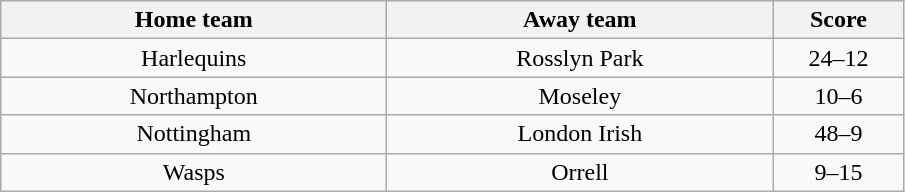<table class="wikitable" style="text-align: center">
<tr>
<th width=250>Home team</th>
<th width=250>Away team</th>
<th width=80>Score</th>
</tr>
<tr>
<td>Harlequins</td>
<td>Rosslyn Park</td>
<td>24–12</td>
</tr>
<tr>
<td>Northampton</td>
<td>Moseley</td>
<td>10–6</td>
</tr>
<tr>
<td>Nottingham</td>
<td>London Irish</td>
<td>48–9</td>
</tr>
<tr>
<td>Wasps</td>
<td>Orrell</td>
<td>9–15</td>
</tr>
</table>
